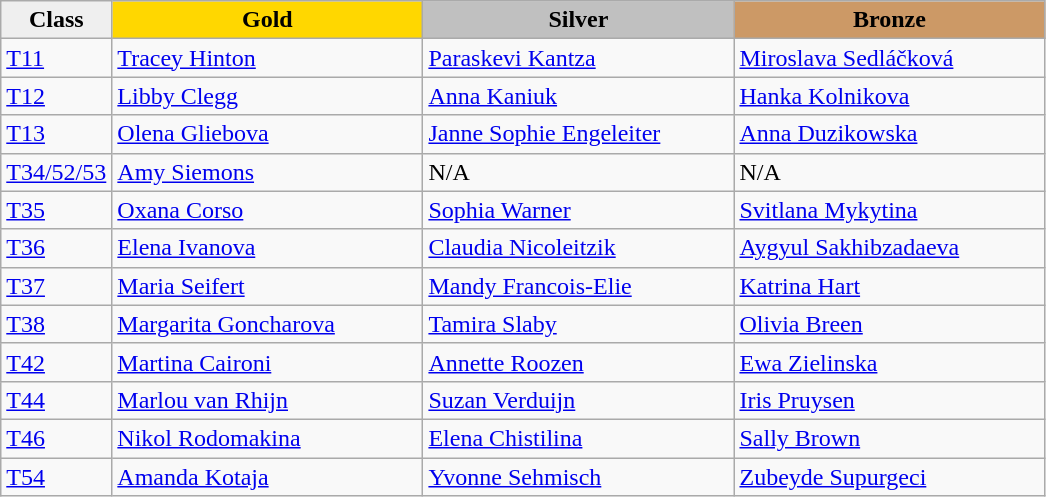<table class="wikitable" style="text-align:left">
<tr align="center">
<td bgcolor=efefef><strong>Class</strong></td>
<td width=200 bgcolor=gold><strong>Gold</strong></td>
<td width=200 bgcolor=silver><strong>Silver</strong></td>
<td width=200 bgcolor=CC9966><strong>Bronze</strong></td>
</tr>
<tr>
<td><a href='#'>T11</a></td>
<td><a href='#'>Tracey Hinton</a><br></td>
<td><a href='#'>Paraskevi Kantza</a><br></td>
<td><a href='#'>Miroslava Sedláčková</a><br></td>
</tr>
<tr>
<td><a href='#'>T12</a></td>
<td><a href='#'>Libby Clegg</a><br></td>
<td><a href='#'>Anna Kaniuk</a><br></td>
<td><a href='#'>Hanka Kolnikova</a><br></td>
</tr>
<tr>
<td><a href='#'>T13</a></td>
<td><a href='#'>Olena Gliebova</a><br></td>
<td><a href='#'>Janne Sophie Engeleiter</a><br></td>
<td><a href='#'>Anna Duzikowska</a><br></td>
</tr>
<tr>
<td><a href='#'>T34/52/53</a></td>
<td><a href='#'>Amy Siemons</a><br></td>
<td>N/A</td>
<td>N/A</td>
</tr>
<tr>
<td><a href='#'>T35</a></td>
<td><a href='#'>Oxana Corso</a><br></td>
<td><a href='#'>Sophia Warner</a><br></td>
<td><a href='#'>Svitlana Mykytina</a><br></td>
</tr>
<tr>
<td><a href='#'>T36</a></td>
<td><a href='#'>Elena Ivanova</a><br></td>
<td><a href='#'>Claudia Nicoleitzik</a><br></td>
<td><a href='#'>Aygyul Sakhibzadaeva</a><br></td>
</tr>
<tr>
<td><a href='#'>T37</a></td>
<td><a href='#'>Maria Seifert</a><br></td>
<td><a href='#'>Mandy Francois-Elie</a><br></td>
<td><a href='#'>Katrina Hart</a><br></td>
</tr>
<tr>
<td><a href='#'>T38</a></td>
<td><a href='#'>Margarita Goncharova</a><br></td>
<td><a href='#'>Tamira Slaby</a><br></td>
<td><a href='#'>Olivia Breen</a><br></td>
</tr>
<tr>
<td><a href='#'>T42</a></td>
<td><a href='#'>Martina Caironi</a><br></td>
<td><a href='#'>Annette Roozen</a><br></td>
<td><a href='#'>Ewa Zielinska</a><br></td>
</tr>
<tr>
<td><a href='#'>T44</a></td>
<td><a href='#'>Marlou van Rhijn</a><br></td>
<td><a href='#'>Suzan Verduijn</a><br></td>
<td><a href='#'>Iris Pruysen</a><br></td>
</tr>
<tr>
<td><a href='#'>T46</a></td>
<td><a href='#'>Nikol Rodomakina</a><br></td>
<td><a href='#'>Elena Chistilina</a><br></td>
<td><a href='#'>Sally Brown</a><br></td>
</tr>
<tr>
<td><a href='#'>T54</a></td>
<td><a href='#'>Amanda Kotaja</a><br></td>
<td><a href='#'>Yvonne Sehmisch</a><br></td>
<td><a href='#'>Zubeyde Supurgeci</a><br></td>
</tr>
</table>
